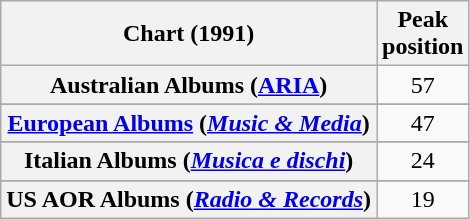<table class="wikitable sortable plainrowheaders" style="text-align:center">
<tr>
<th scope="col">Chart (1991)</th>
<th scope="col">Peak<br>position</th>
</tr>
<tr>
<th scope="row">Australian Albums (<a href='#'>ARIA</a>)</th>
<td>57</td>
</tr>
<tr>
</tr>
<tr>
</tr>
<tr>
<th scope="row"><a href='#'>European Albums</a> (<em><a href='#'>Music & Media</a></em>)</th>
<td>47</td>
</tr>
<tr>
</tr>
<tr>
<th scope="row">Italian Albums (<em><a href='#'>Musica e dischi</a></em>)</th>
<td>24</td>
</tr>
<tr>
</tr>
<tr>
</tr>
<tr>
</tr>
<tr>
<th scope="row">US AOR Albums (<em><a href='#'>Radio & Records</a></em>)</th>
<td>19</td>
</tr>
</table>
